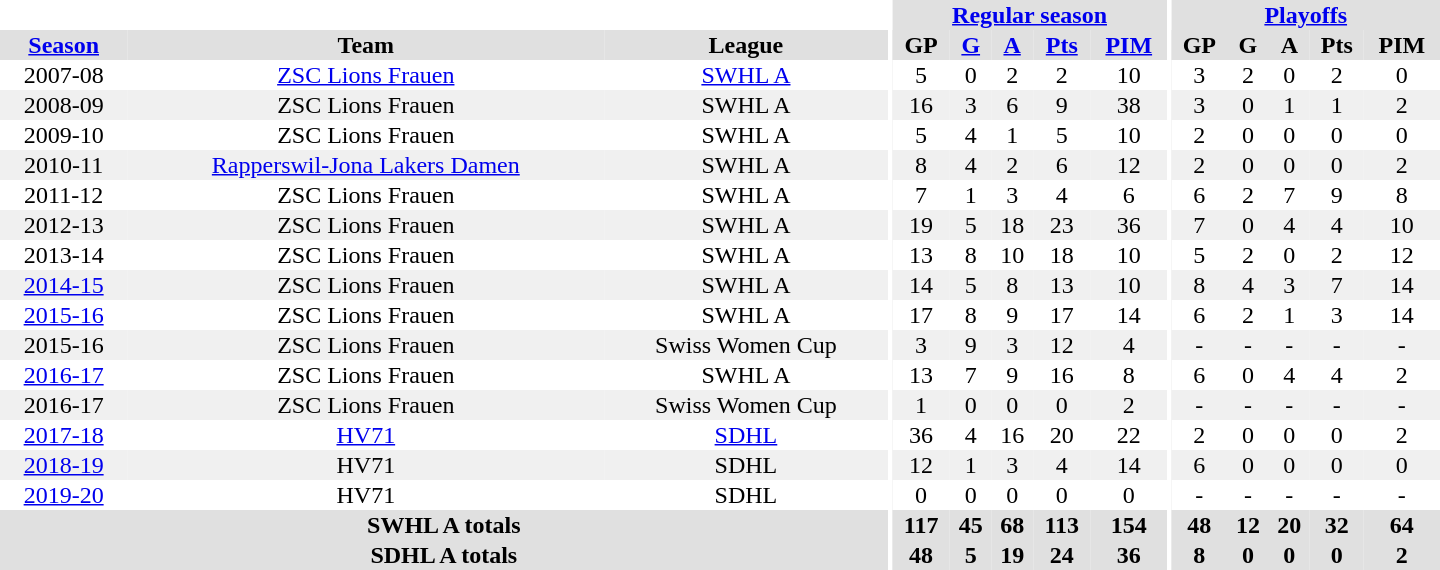<table border="0" cellpadding="1" cellspacing="0" style="text-align:center; width:60em">
<tr bgcolor="#e0e0e0">
<th colspan="3" bgcolor="#ffffff"></th>
<th rowspan="99" bgcolor="#ffffff"></th>
<th colspan="5"><a href='#'>Regular season</a></th>
<th rowspan="99" bgcolor="#ffffff"></th>
<th colspan="5"><a href='#'>Playoffs</a></th>
</tr>
<tr bgcolor="#e0e0e0">
<th><a href='#'>Season</a></th>
<th>Team</th>
<th>League</th>
<th>GP</th>
<th><a href='#'>G</a></th>
<th><a href='#'>A</a></th>
<th><a href='#'>Pts</a></th>
<th><a href='#'>PIM</a></th>
<th>GP</th>
<th>G</th>
<th>A</th>
<th>Pts</th>
<th>PIM</th>
</tr>
<tr>
<td>2007-08</td>
<td><a href='#'>ZSC Lions Frauen</a></td>
<td><a href='#'>SWHL A</a></td>
<td>5</td>
<td>0</td>
<td>2</td>
<td>2</td>
<td>10</td>
<td>3</td>
<td>2</td>
<td>0</td>
<td>2</td>
<td>0</td>
</tr>
<tr bgcolor="#f0f0f0">
<td>2008-09</td>
<td>ZSC Lions Frauen</td>
<td>SWHL A</td>
<td>16</td>
<td>3</td>
<td>6</td>
<td>9</td>
<td>38</td>
<td>3</td>
<td>0</td>
<td>1</td>
<td>1</td>
<td>2</td>
</tr>
<tr>
<td>2009-10</td>
<td>ZSC Lions Frauen</td>
<td>SWHL A</td>
<td>5</td>
<td>4</td>
<td>1</td>
<td>5</td>
<td>10</td>
<td>2</td>
<td>0</td>
<td>0</td>
<td>0</td>
<td>0</td>
</tr>
<tr bgcolor="#f0f0f0">
<td>2010-11</td>
<td><a href='#'>Rapperswil-Jona Lakers Damen</a></td>
<td>SWHL A</td>
<td>8</td>
<td>4</td>
<td>2</td>
<td>6</td>
<td>12</td>
<td>2</td>
<td>0</td>
<td>0</td>
<td>0</td>
<td>2</td>
</tr>
<tr>
<td>2011-12</td>
<td>ZSC Lions Frauen</td>
<td>SWHL A</td>
<td>7</td>
<td>1</td>
<td>3</td>
<td>4</td>
<td>6</td>
<td>6</td>
<td>2</td>
<td>7</td>
<td>9</td>
<td>8</td>
</tr>
<tr bgcolor="#f0f0f0">
<td>2012-13</td>
<td>ZSC Lions Frauen</td>
<td>SWHL A</td>
<td>19</td>
<td>5</td>
<td>18</td>
<td>23</td>
<td>36</td>
<td>7</td>
<td>0</td>
<td>4</td>
<td>4</td>
<td>10</td>
</tr>
<tr>
<td>2013-14</td>
<td>ZSC Lions Frauen</td>
<td>SWHL A</td>
<td>13</td>
<td>8</td>
<td>10</td>
<td>18</td>
<td>10</td>
<td>5</td>
<td>2</td>
<td>0</td>
<td>2</td>
<td>12</td>
</tr>
<tr bgcolor="#f0f0f0">
<td><a href='#'>2014-15</a></td>
<td>ZSC Lions Frauen</td>
<td>SWHL A</td>
<td>14</td>
<td>5</td>
<td>8</td>
<td>13</td>
<td>10</td>
<td>8</td>
<td>4</td>
<td>3</td>
<td>7</td>
<td>14</td>
</tr>
<tr>
<td><a href='#'>2015-16</a></td>
<td>ZSC Lions Frauen</td>
<td>SWHL A</td>
<td>17</td>
<td>8</td>
<td>9</td>
<td>17</td>
<td>14</td>
<td>6</td>
<td>2</td>
<td>1</td>
<td>3</td>
<td>14</td>
</tr>
<tr bgcolor="#f0f0f0">
<td>2015-16</td>
<td>ZSC Lions Frauen</td>
<td>Swiss Women Cup</td>
<td>3</td>
<td>9</td>
<td>3</td>
<td>12</td>
<td>4</td>
<td>-</td>
<td>-</td>
<td>-</td>
<td>-</td>
<td>-</td>
</tr>
<tr>
<td><a href='#'>2016-17</a></td>
<td>ZSC Lions Frauen</td>
<td>SWHL A</td>
<td>13</td>
<td>7</td>
<td>9</td>
<td>16</td>
<td>8</td>
<td>6</td>
<td>0</td>
<td>4</td>
<td>4</td>
<td>2</td>
</tr>
<tr bgcolor="#f0f0f0">
<td>2016-17</td>
<td>ZSC Lions Frauen</td>
<td>Swiss Women Cup</td>
<td>1</td>
<td>0</td>
<td>0</td>
<td>0</td>
<td>2</td>
<td>-</td>
<td>-</td>
<td>-</td>
<td>-</td>
<td>-</td>
</tr>
<tr>
<td><a href='#'>2017-18</a></td>
<td><a href='#'>HV71</a></td>
<td><a href='#'>SDHL</a></td>
<td>36</td>
<td>4</td>
<td>16</td>
<td>20</td>
<td>22</td>
<td>2</td>
<td>0</td>
<td>0</td>
<td>0</td>
<td>2</td>
</tr>
<tr bgcolor="#f0f0f0">
<td><a href='#'>2018-19</a></td>
<td>HV71</td>
<td>SDHL</td>
<td>12</td>
<td>1</td>
<td>3</td>
<td>4</td>
<td>14</td>
<td>6</td>
<td>0</td>
<td>0</td>
<td>0</td>
<td>0</td>
</tr>
<tr>
<td><a href='#'>2019-20</a></td>
<td>HV71</td>
<td>SDHL</td>
<td>0</td>
<td>0</td>
<td>0</td>
<td>0</td>
<td>0</td>
<td>-</td>
<td>-</td>
<td>-</td>
<td>-</td>
<td>-</td>
</tr>
<tr bgcolor="#e0e0e0">
<th colspan="3">SWHL A totals</th>
<th>117</th>
<th>45</th>
<th>68</th>
<th>113</th>
<th>154</th>
<th>48</th>
<th>12</th>
<th>20</th>
<th>32</th>
<th>64</th>
</tr>
<tr bgcolor="#e0e0e0">
<th colspan="3">SDHL A totals</th>
<th>48</th>
<th>5</th>
<th>19</th>
<th>24</th>
<th>36</th>
<th>8</th>
<th>0</th>
<th>0</th>
<th>0</th>
<th>2</th>
</tr>
</table>
